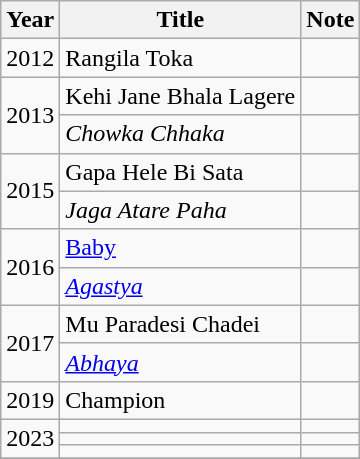<table class="wikitable sortable">
<tr>
<th>Year</th>
<th>Title</th>
<th>Note</th>
</tr>
<tr>
<td rowspan="1">2012</td>
<td>Rangila Toka</td>
<td></td>
</tr>
<tr>
<td rowspan="2">2013</td>
<td>Kehi Jane Bhala Lagere</td>
<td></td>
</tr>
<tr>
<td><em>Chowka Chhaka</em></td>
<td></td>
</tr>
<tr>
<td rowspan="2">2015</td>
<td>Gapa Hele Bi Sata</td>
<td></td>
</tr>
<tr>
<td><em>Jaga Atare Paha</em></td>
<td></td>
</tr>
<tr>
<td rowspan="2">2016</td>
<td><a href='#'>Baby</a></td>
<td></td>
</tr>
<tr>
<td><em><a href='#'>Agastya</a></em></td>
<td></td>
</tr>
<tr>
<td rowspan="2">2017</td>
<td>Mu Paradesi Chadei</td>
<td></td>
</tr>
<tr>
<td><em><a href='#'>Abhaya</a></em></td>
<td></td>
</tr>
<tr>
<td rowspan="1">2019</td>
<td>Champion</td>
<td></td>
</tr>
<tr>
<td rowspan="3">2023</td>
<td></td>
<td></td>
</tr>
<tr>
<td></td>
<td></td>
</tr>
<tr>
<td></td>
<td></td>
</tr>
<tr>
</tr>
</table>
